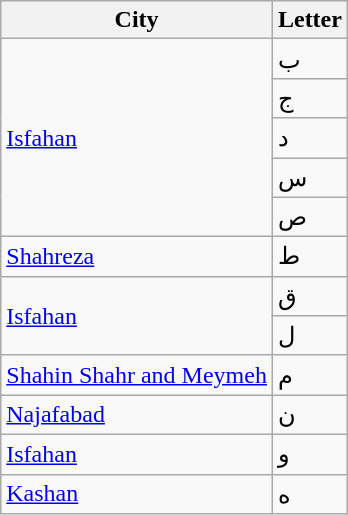<table class="wikitable">
<tr>
<th>City</th>
<th>Letter</th>
</tr>
<tr>
<td rowspan="5"><a href='#'>Isfahan</a></td>
<td>ب</td>
</tr>
<tr>
<td>ج</td>
</tr>
<tr>
<td>د</td>
</tr>
<tr>
<td>س</td>
</tr>
<tr>
<td>ص</td>
</tr>
<tr>
<td><a href='#'>Shahreza</a></td>
<td>ط</td>
</tr>
<tr>
<td rowspan="2"><a href='#'>Isfahan</a></td>
<td>ق</td>
</tr>
<tr>
<td>ل</td>
</tr>
<tr>
<td><a href='#'>Shahin Shahr and Meymeh</a></td>
<td>م</td>
</tr>
<tr>
<td><a href='#'>Najafabad</a></td>
<td>ن</td>
</tr>
<tr>
<td><a href='#'>Isfahan</a></td>
<td>و</td>
</tr>
<tr>
<td><a href='#'>Kashan</a></td>
<td>ه</td>
</tr>
</table>
